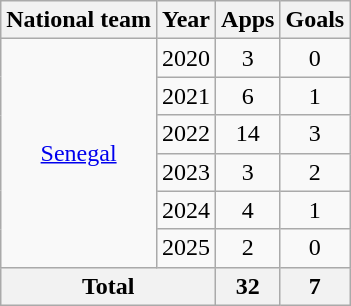<table class="wikitable" style="text-align:center">
<tr>
<th>National team</th>
<th>Year</th>
<th>Apps</th>
<th>Goals</th>
</tr>
<tr>
<td rowspan="6"><a href='#'>Senegal</a></td>
<td>2020</td>
<td>3</td>
<td>0</td>
</tr>
<tr>
<td>2021</td>
<td>6</td>
<td>1</td>
</tr>
<tr>
<td>2022</td>
<td>14</td>
<td>3</td>
</tr>
<tr>
<td>2023</td>
<td>3</td>
<td>2</td>
</tr>
<tr>
<td>2024</td>
<td>4</td>
<td>1</td>
</tr>
<tr>
<td>2025</td>
<td>2</td>
<td>0</td>
</tr>
<tr>
<th colspan="2">Total</th>
<th>32</th>
<th>7</th>
</tr>
</table>
